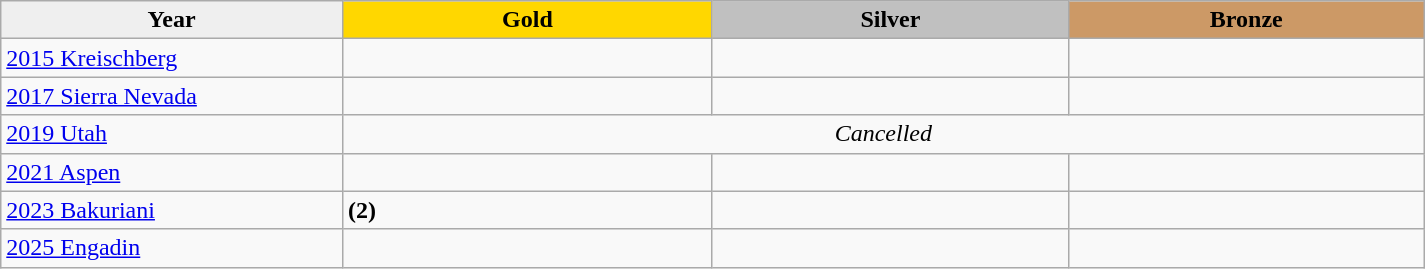<table class="wikitable sortable" style="width:950px;">
<tr>
<th style="width:24%; background:#efefef;">Year</th>
<th style="width:26%; background:gold">Gold</th>
<th style="width:25%; background:silver">Silver</th>
<th style="width:25%; background:#CC9966">Bronze</th>
</tr>
<tr>
<td><a href='#'>2015 Kreischberg</a></td>
<td></td>
<td></td>
<td></td>
</tr>
<tr>
<td><a href='#'>2017 Sierra Nevada</a></td>
<td></td>
<td></td>
<td></td>
</tr>
<tr>
<td><a href='#'>2019 Utah</a></td>
<td colspan=3 align=center><em>Cancelled</em></td>
</tr>
<tr>
<td><a href='#'>2021 Aspen</a></td>
<td></td>
<td></td>
<td></td>
</tr>
<tr>
<td><a href='#'>2023 Bakuriani</a></td>
<td> <strong>(2)</strong></td>
<td></td>
<td></td>
</tr>
<tr>
<td><a href='#'>2025 Engadin</a></td>
<td></td>
<td></td>
<td></td>
</tr>
</table>
